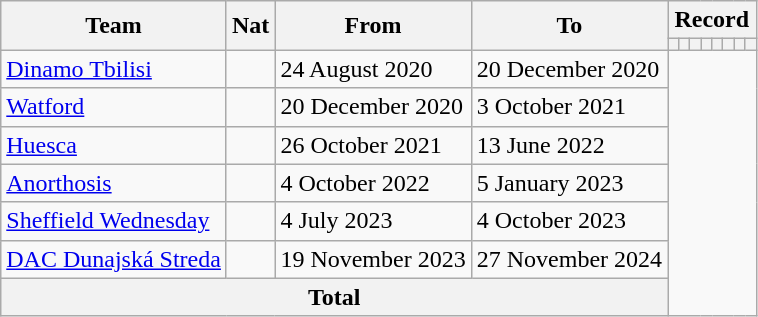<table class="wikitable" style="text-align: center">
<tr>
<th rowspan="2">Team</th>
<th rowspan="2">Nat</th>
<th rowspan="2">From</th>
<th rowspan="2">To</th>
<th colspan="8">Record</th>
</tr>
<tr>
<th></th>
<th></th>
<th></th>
<th></th>
<th></th>
<th></th>
<th></th>
<th></th>
</tr>
<tr>
<td align=left><a href='#'>Dinamo Tbilisi</a></td>
<td></td>
<td align=left>24 August 2020</td>
<td align=left>20 December 2020<br></td>
</tr>
<tr>
<td align=left><a href='#'>Watford</a></td>
<td></td>
<td align=left>20 December 2020</td>
<td align=left>3 October 2021<br></td>
</tr>
<tr>
<td align="left"><a href='#'>Huesca</a></td>
<td></td>
<td align=left>26 October 2021</td>
<td align=left>13 June 2022<br></td>
</tr>
<tr>
<td align="left"><a href='#'>Anorthosis</a></td>
<td></td>
<td align=left>4 October 2022</td>
<td align=left>5 January 2023<br></td>
</tr>
<tr>
<td align="left"><a href='#'>Sheffield Wednesday</a></td>
<td></td>
<td align=left>4 July 2023</td>
<td align=left>4 October 2023<br></td>
</tr>
<tr>
<td align="left"><a href='#'>DAC Dunajská Streda</a></td>
<td></td>
<td align=left>19 November 2023</td>
<td align=left>27 November 2024<br></td>
</tr>
<tr>
<th colspan="4">Total<br></th>
</tr>
</table>
